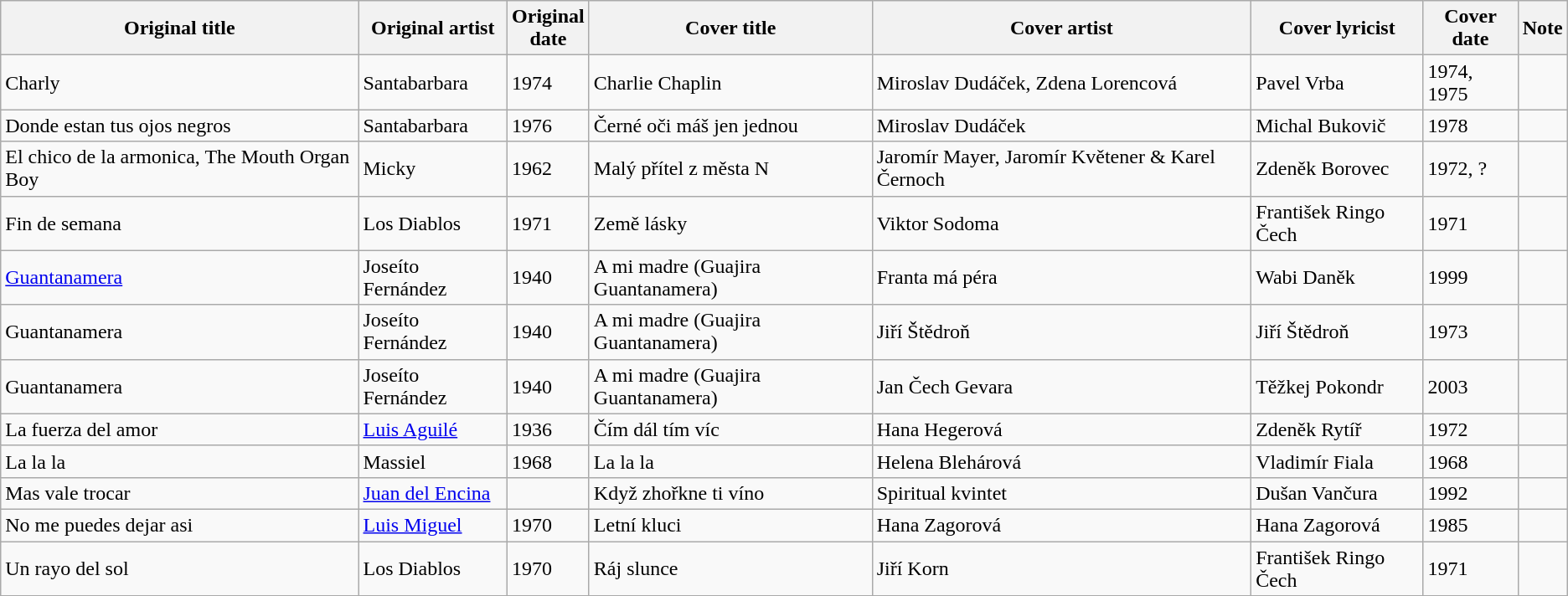<table class="wikitable sortable">
<tr>
<th>Original title</th>
<th>Original artist</th>
<th nowrap=yes>Original<br> date</th>
<th>Cover title</th>
<th>Cover artist</th>
<th>Cover lyricist</th>
<th nowrap=yes>Cover<br>date</th>
<th class=unsortable>Note</th>
</tr>
<tr>
<td>Charly</td>
<td>Santabarbara</td>
<td>1974</td>
<td>Charlie Chaplin</td>
<td>Miroslav Dudáček, Zdena Lorencová</td>
<td>Pavel Vrba</td>
<td>1974, 1975</td>
<td></td>
</tr>
<tr>
<td>Donde estan tus ojos negros</td>
<td>Santabarbara</td>
<td>1976</td>
<td>Černé oči máš jen jednou</td>
<td>Miroslav Dudáček</td>
<td>Michal Bukovič</td>
<td>1978</td>
<td></td>
</tr>
<tr>
<td>El chico de la armonica, The Mouth Organ Boy</td>
<td>Micky</td>
<td>1962</td>
<td>Malý přítel z města N</td>
<td>Jaromír Mayer, Jaromír Květener & Karel Černoch</td>
<td>Zdeněk Borovec</td>
<td>1972, ?</td>
<td></td>
</tr>
<tr>
<td>Fin de semana</td>
<td>Los Diablos</td>
<td>1971</td>
<td>Země lásky</td>
<td>Viktor Sodoma</td>
<td>František Ringo Čech</td>
<td>1971</td>
<td></td>
</tr>
<tr>
<td><a href='#'>Guantanamera</a></td>
<td>Joseíto Fernández</td>
<td>1940</td>
<td>A mi madre (Guajira Guantanamera)</td>
<td>Franta má péra</td>
<td>Wabi Daněk</td>
<td>1999</td>
<td></td>
</tr>
<tr>
<td>Guantanamera</td>
<td>Joseíto Fernández</td>
<td>1940</td>
<td>A mi madre (Guajira Guantanamera)</td>
<td>Jiří Štědroň</td>
<td>Jiří Štědroň</td>
<td>1973</td>
<td></td>
</tr>
<tr>
<td>Guantanamera</td>
<td>Joseíto Fernández</td>
<td>1940</td>
<td>A mi madre (Guajira Guantanamera)</td>
<td>Jan Čech Gevara</td>
<td>Těžkej Pokondr</td>
<td>2003</td>
<td></td>
</tr>
<tr>
<td>La fuerza del amor</td>
<td><a href='#'>Luis Aguilé</a></td>
<td>1936</td>
<td>Čím dál tím víc</td>
<td>Hana Hegerová</td>
<td>Zdeněk Rytíř</td>
<td>1972</td>
<td></td>
</tr>
<tr>
<td>La la la</td>
<td>Massiel</td>
<td>1968</td>
<td>La la la</td>
<td>Helena Blehárová</td>
<td>Vladimír Fiala</td>
<td>1968</td>
<td></td>
</tr>
<tr>
<td>Mas vale trocar</td>
<td><a href='#'>Juan del Encina</a></td>
<td></td>
<td>Když zhořkne ti víno</td>
<td>Spiritual kvintet</td>
<td>Dušan Vančura</td>
<td>1992</td>
<td></td>
</tr>
<tr>
<td>No me puedes dejar asi</td>
<td><a href='#'>Luis Miguel</a></td>
<td>1970</td>
<td>Letní kluci</td>
<td>Hana Zagorová</td>
<td>Hana Zagorová</td>
<td>1985</td>
<td></td>
</tr>
<tr>
<td>Un rayo del sol</td>
<td>Los Diablos</td>
<td>1970</td>
<td>Ráj slunce</td>
<td>Jiří Korn</td>
<td>František Ringo Čech</td>
<td>1971</td>
<td></td>
</tr>
<tr>
</tr>
</table>
